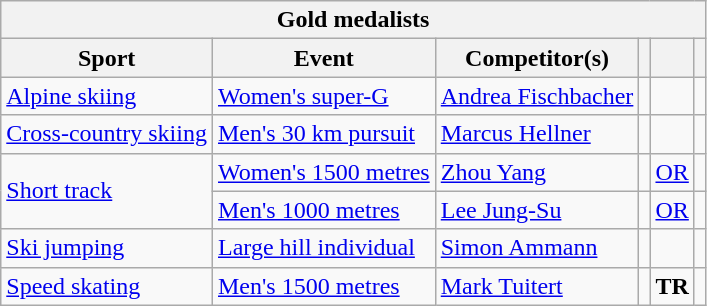<table class="wikitable">
<tr>
<th colspan="6">Gold medalists</th>
</tr>
<tr>
<th>Sport</th>
<th>Event</th>
<th>Competitor(s)</th>
<th></th>
<th></th>
<th></th>
</tr>
<tr>
<td><a href='#'>Alpine skiing</a></td>
<td><a href='#'>Women's super-G</a></td>
<td><a href='#'>Andrea Fischbacher</a></td>
<td></td>
<td></td>
<td></td>
</tr>
<tr>
<td><a href='#'>Cross-country skiing</a></td>
<td><a href='#'>Men's 30 km pursuit</a></td>
<td><a href='#'>Marcus Hellner</a></td>
<td></td>
<td></td>
<td></td>
</tr>
<tr>
<td rowspan=2><a href='#'>Short track</a></td>
<td><a href='#'>Women's 1500 metres</a></td>
<td><a href='#'>Zhou Yang</a></td>
<td></td>
<td><a href='#'>OR</a></td>
<td></td>
</tr>
<tr>
<td><a href='#'>Men's 1000 metres</a></td>
<td><a href='#'>Lee Jung-Su</a></td>
<td></td>
<td><a href='#'>OR</a></td>
<td></td>
</tr>
<tr>
<td><a href='#'>Ski jumping</a></td>
<td><a href='#'>Large hill individual</a></td>
<td><a href='#'>Simon Ammann</a></td>
<td></td>
<td></td>
<td></td>
</tr>
<tr>
<td><a href='#'>Speed skating</a></td>
<td><a href='#'>Men's 1500 metres</a></td>
<td><a href='#'>Mark Tuitert</a></td>
<td></td>
<td><strong>TR</strong></td>
<td></td>
</tr>
</table>
